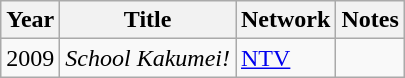<table class="wikitable">
<tr>
<th>Year</th>
<th>Title</th>
<th>Network</th>
<th>Notes</th>
</tr>
<tr>
<td>2009</td>
<td><em>School Kakumei!</em></td>
<td><a href='#'>NTV</a></td>
<td></td>
</tr>
</table>
